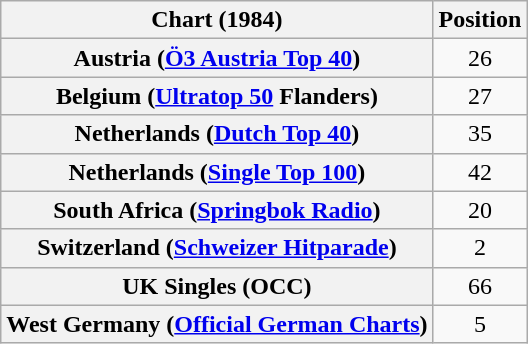<table class="wikitable sortable plainrowheaders" style="text-align:center">
<tr>
<th scope="col">Chart (1984)</th>
<th scope="col">Position</th>
</tr>
<tr>
<th scope="row">Austria (<a href='#'>Ö3 Austria Top 40</a>)</th>
<td>26</td>
</tr>
<tr>
<th scope="row">Belgium (<a href='#'>Ultratop 50</a> Flanders)</th>
<td>27</td>
</tr>
<tr>
<th scope="row">Netherlands (<a href='#'>Dutch Top 40</a>)</th>
<td>35</td>
</tr>
<tr>
<th scope="row">Netherlands (<a href='#'>Single Top 100</a>)</th>
<td>42</td>
</tr>
<tr>
<th scope="row">South Africa (<a href='#'>Springbok Radio</a>)</th>
<td>20</td>
</tr>
<tr>
<th scope="row">Switzerland (<a href='#'>Schweizer Hitparade</a>)</th>
<td>2</td>
</tr>
<tr>
<th scope="row">UK Singles (OCC)</th>
<td>66</td>
</tr>
<tr>
<th scope="row">West Germany (<a href='#'>Official German Charts</a>)</th>
<td>5</td>
</tr>
</table>
